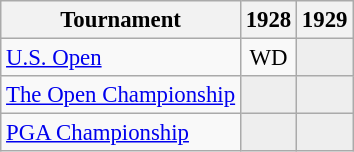<table class="wikitable" style="font-size:95%;text-align:center;">
<tr>
<th>Tournament</th>
<th>1928</th>
<th>1929</th>
</tr>
<tr>
<td align=left><a href='#'>U.S. Open</a></td>
<td>WD</td>
<td style="background:#eeeeee;"></td>
</tr>
<tr>
<td align=left><a href='#'>The Open Championship</a></td>
<td style="background:#eeeeee;"></td>
<td style="background:#eeeeee;"></td>
</tr>
<tr>
<td align=left><a href='#'>PGA Championship</a></td>
<td style="background:#eeeeee;"></td>
<td style="background:#eeeeee;"></td>
</tr>
</table>
